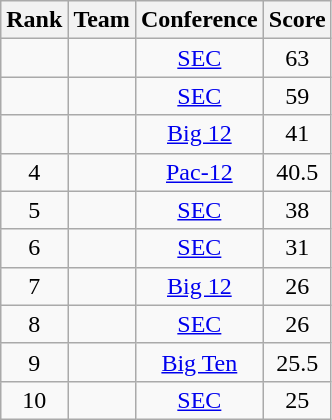<table class="wikitable sortable plainrowheaders" style="text-align:center">
<tr>
<th scope="col">Rank</th>
<th scope="col">Team</th>
<th scope="col">Conference</th>
<th scope="col">Score</th>
</tr>
<tr>
<td></td>
<td></td>
<td><a href='#'>SEC</a></td>
<td>63</td>
</tr>
<tr>
<td></td>
<td></td>
<td><a href='#'>SEC</a></td>
<td>59</td>
</tr>
<tr>
<td></td>
<td></td>
<td><a href='#'>Big 12</a></td>
<td>41</td>
</tr>
<tr>
<td>4</td>
<td></td>
<td><a href='#'>Pac-12</a></td>
<td>40.5</td>
</tr>
<tr>
<td>5</td>
<td></td>
<td><a href='#'>SEC</a></td>
<td>38</td>
</tr>
<tr>
<td>6</td>
<td></td>
<td><a href='#'>SEC</a></td>
<td>31</td>
</tr>
<tr>
<td>7</td>
<td></td>
<td><a href='#'>Big 12</a></td>
<td>26</td>
</tr>
<tr>
<td>8</td>
<td></td>
<td><a href='#'>SEC</a></td>
<td>26</td>
</tr>
<tr>
<td>9</td>
<td></td>
<td><a href='#'>Big Ten</a></td>
<td>25.5</td>
</tr>
<tr>
<td>10</td>
<td></td>
<td><a href='#'>SEC</a></td>
<td>25</td>
</tr>
</table>
